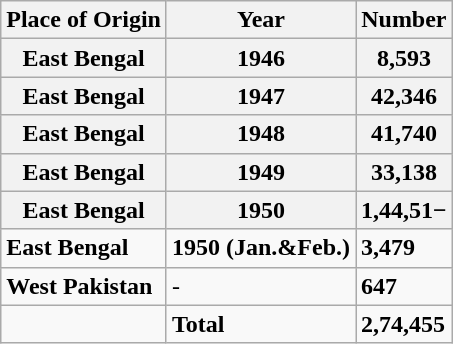<table class="wikitable">
<tr>
<th><strong>Place of Origin</strong></th>
<th><strong>Year</strong></th>
<th><strong>Number</strong></th>
</tr>
<tr>
<th><strong>East Bengal</strong></th>
<th><strong>1946</strong></th>
<th><strong>8,593</strong></th>
</tr>
<tr>
<th><strong>East Bengal</strong></th>
<th><strong>1947</strong></th>
<th><strong>42,346</strong></th>
</tr>
<tr>
<th><strong>East Bengal</strong></th>
<th><strong>1948</strong></th>
<th><strong>41,740</strong></th>
</tr>
<tr>
<th><strong>East Bengal</strong></th>
<th><strong>1949</strong></th>
<th><strong>33,138</strong></th>
</tr>
<tr>
<th><strong>East Bengal</strong></th>
<th><strong>1950</strong></th>
<th><strong>1,44,51</strong>−</th>
</tr>
<tr>
<td><strong>East Bengal</strong></td>
<td><strong>1950 (Jan.&Feb.)</strong></td>
<td><strong>3,479</strong></td>
</tr>
<tr>
<td><strong>West Pakistan</strong></td>
<td>-</td>
<td><strong>647</strong></td>
</tr>
<tr>
<td></td>
<td><strong>Total</strong></td>
<td><strong>2,74,455</strong></td>
</tr>
</table>
